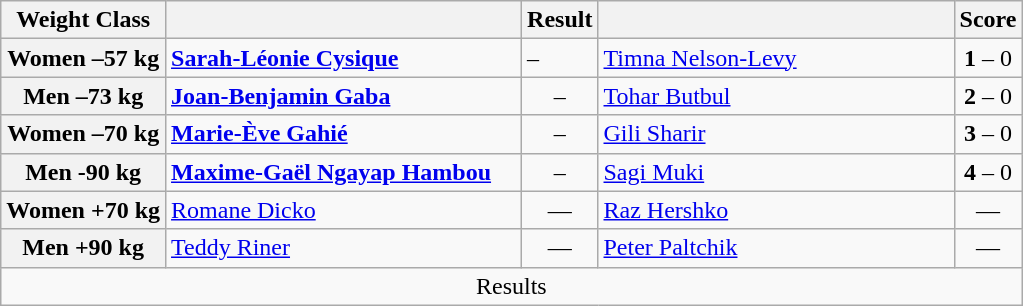<table class="wikitable">
<tr>
<th>Weight Class</th>
<th style="width: 230px;"></th>
<th>Result</th>
<th style="width: 230px;"></th>
<th>Score</th>
</tr>
<tr>
<th>Women –57 kg</th>
<td><strong><a href='#'>Sarah-Léonie Cysique</a></strong></td>
<td><strong></strong> – </td>
<td><a href='#'>Timna Nelson-Levy</a></td>
<td align=center><strong>1</strong> – 0</td>
</tr>
<tr>
<th>Men –73 kg</th>
<td><strong><a href='#'>Joan-Benjamin Gaba</a></strong></td>
<td align=center><strong></strong> – </td>
<td><a href='#'>Tohar Butbul</a></td>
<td align=center><strong>2</strong> – 0</td>
</tr>
<tr>
<th>Women –70 kg</th>
<td><strong><a href='#'>Marie-Ève Gahié</a></strong></td>
<td align=center><strong></strong> – </td>
<td><a href='#'>Gili Sharir</a></td>
<td align=center><strong>3</strong> – 0</td>
</tr>
<tr>
<th>Men -90 kg</th>
<td><strong><a href='#'>Maxime-Gaël Ngayap Hambou</a></strong></td>
<td align=center><strong></strong> – </td>
<td><a href='#'>Sagi Muki</a></td>
<td align=center><strong>4</strong> – 0</td>
</tr>
<tr>
<th>Women +70 kg</th>
<td><a href='#'>Romane Dicko</a></td>
<td align=center>—</td>
<td><a href='#'>Raz Hershko</a></td>
<td align=center>—</td>
</tr>
<tr>
<th>Men +90 kg</th>
<td><a href='#'>Teddy Riner</a></td>
<td align=center>—</td>
<td><a href='#'>Peter Paltchik</a></td>
<td align=center>—</td>
</tr>
<tr>
<td align=center colspan=5>Results</td>
</tr>
</table>
